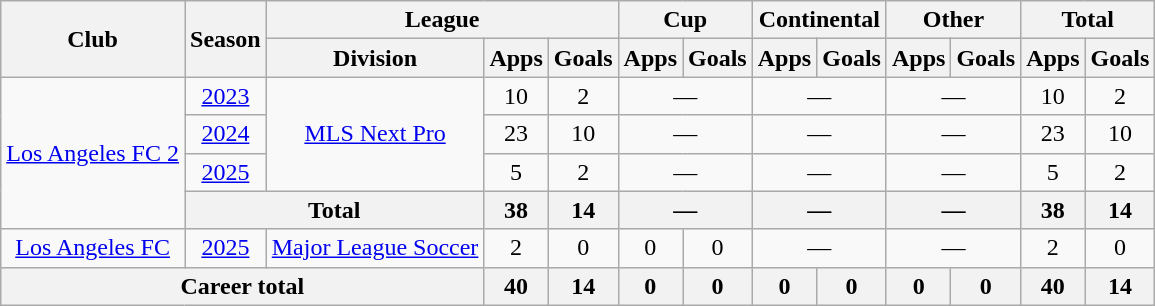<table class="wikitable" style="text-align: center;">
<tr>
<th rowspan="2">Club</th>
<th rowspan="2">Season</th>
<th colspan="3">League</th>
<th colspan="2">Cup</th>
<th colspan="2">Continental</th>
<th colspan="2">Other</th>
<th colspan="2">Total</th>
</tr>
<tr>
<th>Division</th>
<th>Apps</th>
<th>Goals</th>
<th>Apps</th>
<th>Goals</th>
<th>Apps</th>
<th>Goals</th>
<th>Apps</th>
<th>Goals</th>
<th>Apps</th>
<th>Goals</th>
</tr>
<tr>
<td rowspan="4"><a href='#'>Los Angeles FC 2</a></td>
<td><a href='#'>2023</a></td>
<td rowspan="3"><a href='#'>MLS Next Pro</a></td>
<td>10</td>
<td>2</td>
<td colspan="2">—</td>
<td colspan="2">—</td>
<td colspan="2">—</td>
<td>10</td>
<td>2</td>
</tr>
<tr>
<td><a href='#'>2024</a></td>
<td>23</td>
<td>10</td>
<td colspan="2">—</td>
<td colspan="2">—</td>
<td colspan="2">—</td>
<td>23</td>
<td>10</td>
</tr>
<tr>
<td><a href='#'>2025</a></td>
<td>5</td>
<td>2</td>
<td colspan="2">—</td>
<td colspan="2">—</td>
<td colspan="2">—</td>
<td>5</td>
<td>2</td>
</tr>
<tr>
<th colspan="2">Total</th>
<th>38</th>
<th>14</th>
<th colspan="2">—</th>
<th colspan="2">—</th>
<th colspan="2">—</th>
<th>38</th>
<th>14</th>
</tr>
<tr>
<td rowspan="1"><a href='#'>Los Angeles FC</a></td>
<td><a href='#'>2025</a></td>
<td rowspan="1"><a href='#'>Major League Soccer</a></td>
<td>2</td>
<td>0</td>
<td>0</td>
<td>0</td>
<td colspan="2">—</td>
<td colspan="2">—</td>
<td>2</td>
<td>0</td>
</tr>
<tr>
<th colspan="3">Career total</th>
<th>40</th>
<th>14</th>
<th>0</th>
<th>0</th>
<th>0</th>
<th>0</th>
<th>0</th>
<th>0</th>
<th>40</th>
<th>14</th>
</tr>
</table>
